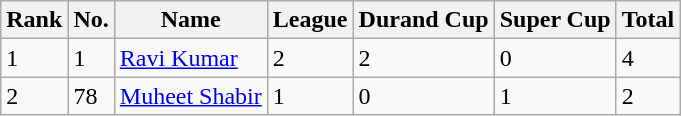<table class="wikitable">
<tr>
<th>Rank</th>
<th>No.</th>
<th>Name</th>
<th>League</th>
<th>Durand Cup</th>
<th>Super Cup</th>
<th>Total</th>
</tr>
<tr>
<td>1</td>
<td>1</td>
<td><a href='#'>Ravi Kumar</a></td>
<td>2</td>
<td>2</td>
<td>0</td>
<td>4</td>
</tr>
<tr>
<td>2</td>
<td>78</td>
<td><a href='#'>Muheet Shabir</a></td>
<td>1</td>
<td>0</td>
<td>1</td>
<td>2</td>
</tr>
</table>
